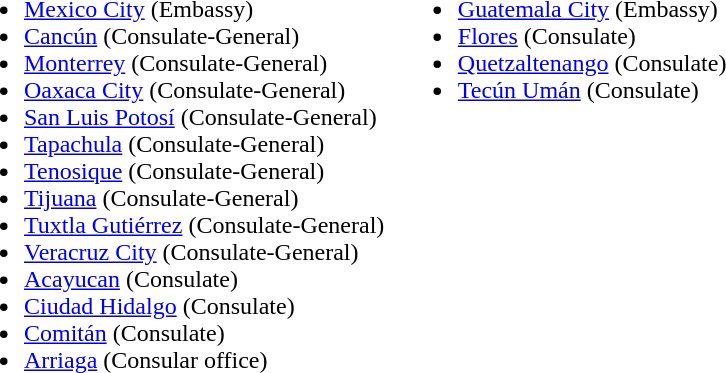<table cellspacing=7>
<tr valign=top>
<td><br><ul><li><a href='#'>Mexico City</a> (Embassy)</li><li><a href='#'>Cancún</a> (Consulate-General)</li><li><a href='#'>Monterrey</a> (Consulate-General)</li><li><a href='#'>Oaxaca City</a> (Consulate-General)</li><li><a href='#'>San Luis Potosí</a> (Consulate-General)</li><li><a href='#'>Tapachula</a> (Consulate-General)</li><li><a href='#'>Tenosique</a> (Consulate-General)</li><li><a href='#'>Tijuana</a> (Consulate-General)</li><li><a href='#'>Tuxtla Gutiérrez</a> (Consulate-General)</li><li><a href='#'>Veracruz City</a> (Consulate-General)</li><li><a href='#'>Acayucan</a> (Consulate)</li><li><a href='#'>Ciudad Hidalgo</a> (Consulate)</li><li><a href='#'>Comitán</a> (Consulate)</li><li><a href='#'>Arriaga</a> (Consular office)</li></ul></td>
<td><br><ul><li><a href='#'>Guatemala City</a> (Embassy)</li><li><a href='#'>Flores</a> (Consulate)</li><li><a href='#'>Quetzaltenango</a> (Consulate)</li><li><a href='#'>Tecún Umán</a> (Consulate)</li></ul></td>
</tr>
</table>
